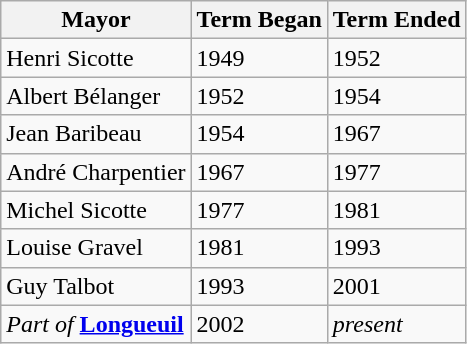<table class=wikitable>
<tr>
<th>Mayor</th>
<th>Term Began</th>
<th>Term Ended</th>
</tr>
<tr>
<td>Henri Sicotte</td>
<td>1949</td>
<td>1952</td>
</tr>
<tr>
<td>Albert Bélanger</td>
<td>1952</td>
<td>1954</td>
</tr>
<tr>
<td>Jean Baribeau</td>
<td>1954</td>
<td>1967</td>
</tr>
<tr>
<td>André Charpentier</td>
<td>1967</td>
<td>1977</td>
</tr>
<tr>
<td>Michel Sicotte</td>
<td>1977</td>
<td>1981</td>
</tr>
<tr>
<td>Louise Gravel</td>
<td>1981</td>
<td>1993</td>
</tr>
<tr>
<td>Guy Talbot</td>
<td>1993</td>
<td>2001</td>
</tr>
<tr>
<td><em>Part of</em> <strong><a href='#'>Longueuil</a></strong></td>
<td>2002</td>
<td><em>present</em></td>
</tr>
</table>
